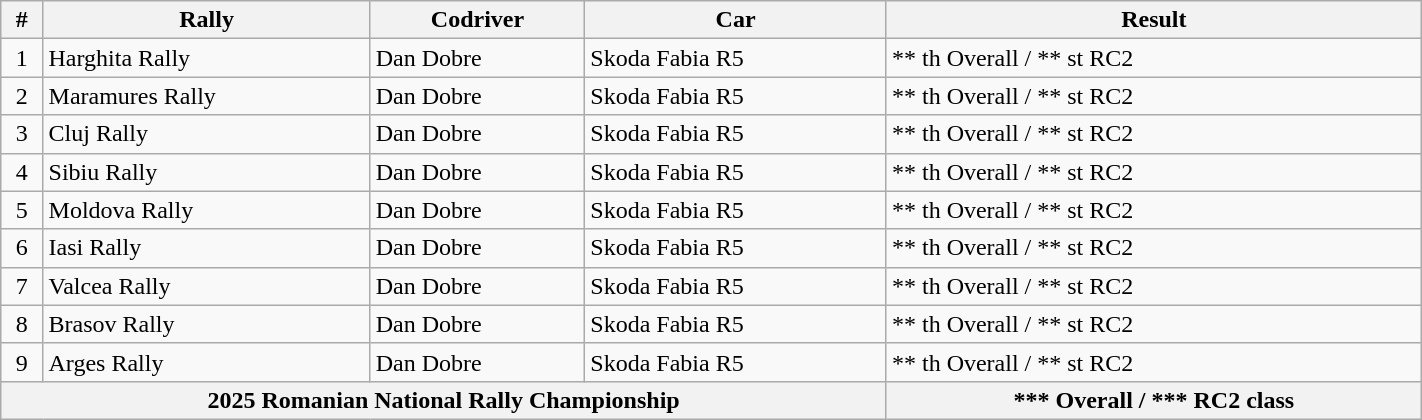<table class="wikitable" width="75%">
<tr>
<th>#</th>
<th>Rally</th>
<th>Codriver</th>
<th>Car</th>
<th>Result</th>
</tr>
<tr>
<td align="center">1</td>
<td>Harghita Rally</td>
<td>Dan Dobre</td>
<td>Skoda Fabia R5</td>
<td>** th Overall / ** st RC2</td>
</tr>
<tr>
<td align="center">2</td>
<td>Maramures Rally</td>
<td>Dan Dobre</td>
<td>Skoda Fabia R5</td>
<td>** th Overall / ** st RC2</td>
</tr>
<tr>
<td align="center">3</td>
<td>Cluj Rally</td>
<td>Dan Dobre</td>
<td>Skoda Fabia R5</td>
<td>** th Overall / ** st RC2</td>
</tr>
<tr>
<td align="center">4</td>
<td>Sibiu Rally</td>
<td>Dan Dobre</td>
<td>Skoda Fabia R5</td>
<td>** th Overall / ** st RC2</td>
</tr>
<tr>
<td align="center">5</td>
<td>Moldova Rally</td>
<td>Dan Dobre</td>
<td>Skoda Fabia R5</td>
<td>** th Overall / ** st RC2</td>
</tr>
<tr>
<td align="center">6</td>
<td>Iasi Rally</td>
<td>Dan Dobre</td>
<td>Skoda Fabia R5</td>
<td>** th Overall / ** st RC2</td>
</tr>
<tr>
<td align="center">7</td>
<td>Valcea Rally</td>
<td>Dan Dobre</td>
<td>Skoda Fabia R5</td>
<td>** th Overall / ** st RC2</td>
</tr>
<tr>
<td align="center">8</td>
<td>Brasov Rally</td>
<td>Dan Dobre</td>
<td>Skoda Fabia R5</td>
<td>** th Overall / ** st RC2</td>
</tr>
<tr>
<td align="center">9</td>
<td>Arges Rally</td>
<td>Dan Dobre</td>
<td>Skoda Fabia R5</td>
<td>** th Overall / ** st RC2</td>
</tr>
<tr>
<th scope="row" colspan=4>2025 Romanian National Rally Championship</th>
<th>*** Overall / *** RC2 class</th>
</tr>
</table>
